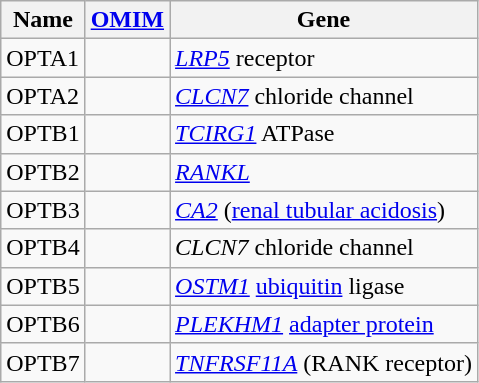<table class="wikitable">
<tr>
<th>Name</th>
<th><a href='#'>OMIM</a></th>
<th>Gene</th>
</tr>
<tr>
<td>OPTA1</td>
<td></td>
<td><em><a href='#'>LRP5</a></em> receptor</td>
</tr>
<tr>
<td>OPTA2</td>
<td></td>
<td><em><a href='#'>CLCN7</a></em> chloride channel</td>
</tr>
<tr>
<td>OPTB1</td>
<td></td>
<td><em><a href='#'>TCIRG1</a></em> ATPase</td>
</tr>
<tr>
<td>OPTB2</td>
<td></td>
<td><em><a href='#'>RANKL</a></em></td>
</tr>
<tr>
<td>OPTB3</td>
<td></td>
<td><em><a href='#'>CA2</a></em> (<a href='#'>renal tubular acidosis</a>)</td>
</tr>
<tr>
<td>OPTB4</td>
<td></td>
<td><em>CLCN7</em> chloride channel</td>
</tr>
<tr>
<td>OPTB5</td>
<td></td>
<td><em><a href='#'>OSTM1</a></em> <a href='#'>ubiquitin</a> ligase</td>
</tr>
<tr>
<td>OPTB6</td>
<td></td>
<td><em><a href='#'>PLEKHM1</a></em> <a href='#'>adapter protein</a></td>
</tr>
<tr>
<td>OPTB7</td>
<td></td>
<td><em><a href='#'>TNFRSF11A</a></em> (RANK receptor)</td>
</tr>
</table>
